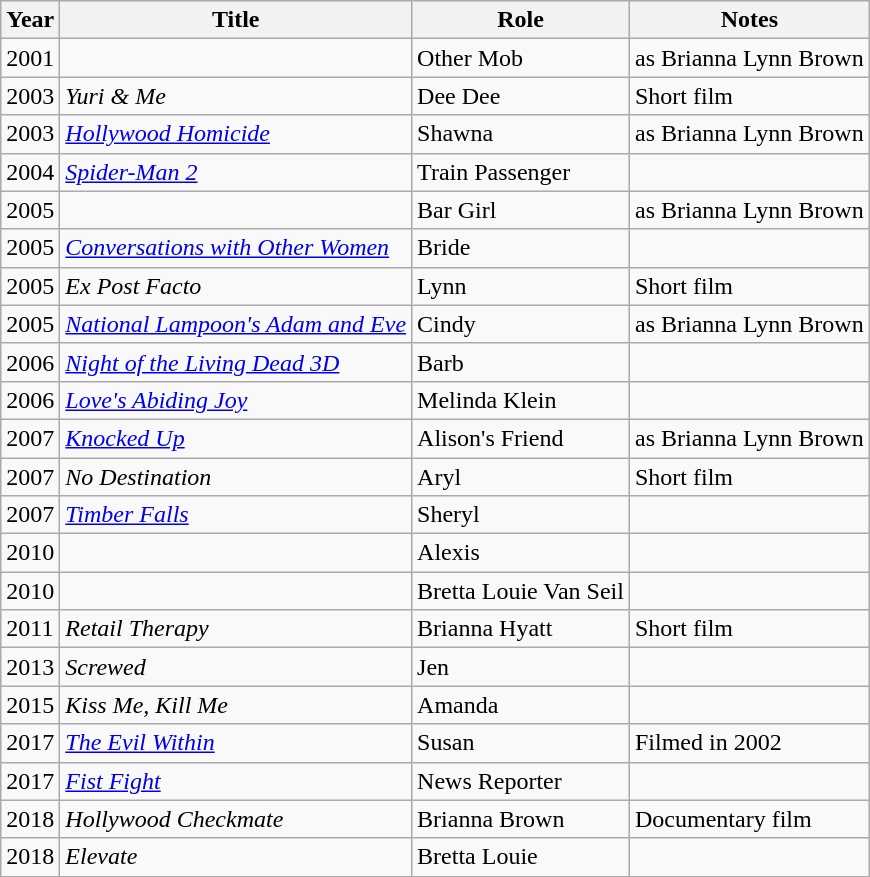<table class="wikitable sortable">
<tr>
<th>Year</th>
<th>Title</th>
<th>Role</th>
<th class="unsortable">Notes</th>
</tr>
<tr>
<td>2001</td>
<td><em></em></td>
<td>Other Mob</td>
<td>as Brianna Lynn Brown</td>
</tr>
<tr>
<td>2003</td>
<td><em>Yuri & Me</em></td>
<td>Dee Dee</td>
<td>Short film</td>
</tr>
<tr>
<td>2003</td>
<td><em><a href='#'>Hollywood Homicide</a></em></td>
<td>Shawna</td>
<td>as Brianna Lynn Brown</td>
</tr>
<tr>
<td>2004</td>
<td><em><a href='#'>Spider-Man 2</a></em></td>
<td>Train Passenger</td>
<td></td>
</tr>
<tr>
<td>2005</td>
<td><em></em></td>
<td>Bar Girl</td>
<td>as Brianna Lynn Brown</td>
</tr>
<tr>
<td>2005</td>
<td><em><a href='#'>Conversations with Other Women</a></em></td>
<td>Bride</td>
<td></td>
</tr>
<tr>
<td>2005</td>
<td><em>Ex Post Facto</em></td>
<td>Lynn</td>
<td>Short film</td>
</tr>
<tr>
<td>2005</td>
<td><em><a href='#'>National Lampoon's Adam and Eve</a></em></td>
<td>Cindy</td>
<td>as Brianna Lynn Brown</td>
</tr>
<tr>
<td>2006</td>
<td><em><a href='#'>Night of the Living Dead 3D</a></em></td>
<td>Barb</td>
<td></td>
</tr>
<tr>
<td>2006</td>
<td><em><a href='#'>Love's Abiding Joy</a></em></td>
<td>Melinda Klein</td>
<td></td>
</tr>
<tr>
<td>2007</td>
<td><em><a href='#'>Knocked Up</a></em></td>
<td>Alison's Friend</td>
<td>as Brianna Lynn Brown</td>
</tr>
<tr>
<td>2007</td>
<td><em>No Destination</em></td>
<td>Aryl</td>
<td>Short film</td>
</tr>
<tr>
<td>2007</td>
<td><em><a href='#'>Timber Falls</a></em></td>
<td>Sheryl</td>
<td></td>
</tr>
<tr>
<td>2010</td>
<td><em></em></td>
<td>Alexis</td>
<td></td>
</tr>
<tr>
<td>2010</td>
<td><em></em></td>
<td>Bretta Louie Van Seil</td>
<td></td>
</tr>
<tr>
<td>2011</td>
<td><em>Retail Therapy</em></td>
<td>Brianna Hyatt</td>
<td>Short film</td>
</tr>
<tr>
<td>2013</td>
<td><em>Screwed</em></td>
<td>Jen</td>
<td></td>
</tr>
<tr>
<td>2015</td>
<td><em>Kiss Me, Kill Me</em></td>
<td>Amanda</td>
<td></td>
</tr>
<tr>
<td>2017</td>
<td><em><a href='#'>The Evil Within</a></em></td>
<td>Susan</td>
<td>Filmed in 2002</td>
</tr>
<tr>
<td>2017</td>
<td><em><a href='#'>Fist Fight</a></em></td>
<td>News Reporter</td>
<td></td>
</tr>
<tr>
<td>2018</td>
<td><em>Hollywood Checkmate</em></td>
<td>Brianna Brown</td>
<td>Documentary film</td>
</tr>
<tr>
<td>2018</td>
<td><em>Elevate</em></td>
<td>Bretta Louie</td>
<td></td>
</tr>
</table>
